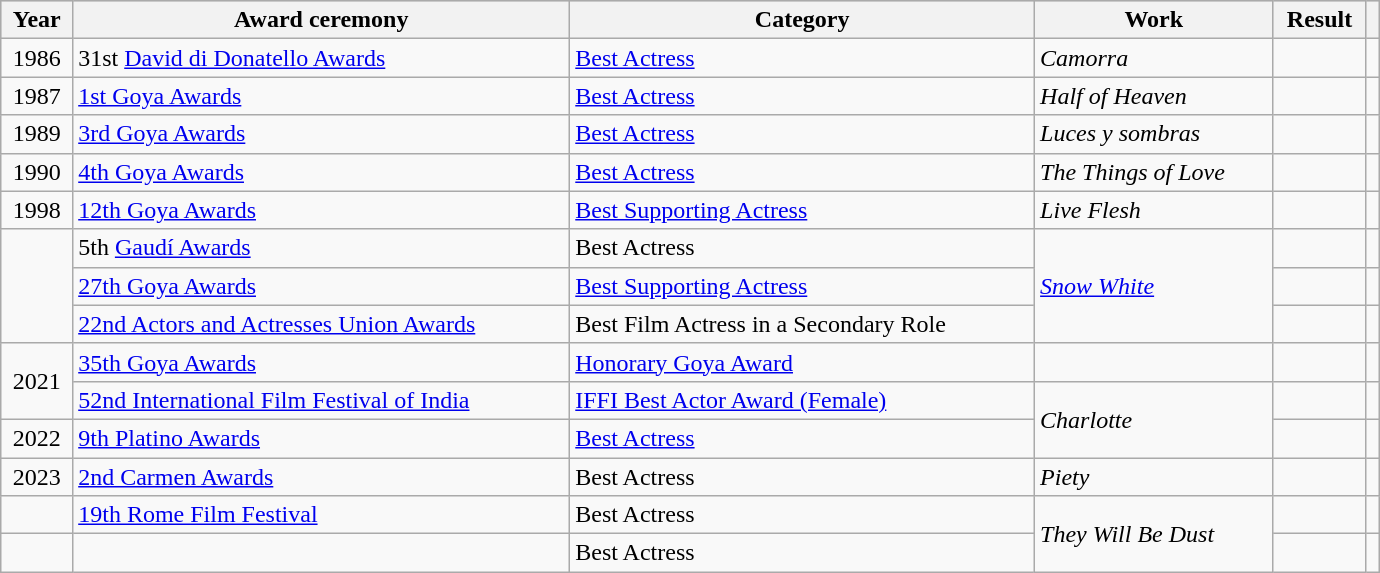<table class="wikitable sortable plainrowheaders" style="width: 72.8%">
<tr style="background:#ccc; text-align:center;">
<th scope="col">Year</th>
<th scope="col">Award ceremony</th>
<th scope="col">Category</th>
<th scope="col">Work</th>
<th scope="col">Result</th>
<th scope="col" class="unsortable"></th>
</tr>
<tr>
<td align = "center">1986</td>
<td>31st <a href='#'>David di Donatello Awards</a></td>
<td><a href='#'>Best Actress</a></td>
<td><em>Camorra</em></td>
<td></td>
<td align = "center"></td>
</tr>
<tr>
<td align = "center">1987</td>
<td><a href='#'>1st Goya Awards</a></td>
<td><a href='#'>Best Actress</a></td>
<td><em>Half of Heaven</em></td>
<td></td>
<td align = "center"></td>
</tr>
<tr>
<td align = "center">1989</td>
<td><a href='#'>3rd Goya Awards</a></td>
<td><a href='#'>Best Actress</a></td>
<td><em>Luces y sombras</em></td>
<td></td>
<td align = "center"></td>
</tr>
<tr>
<td align = "center">1990</td>
<td><a href='#'>4th Goya Awards</a></td>
<td><a href='#'>Best Actress</a></td>
<td><em>The Things of Love</em></td>
<td></td>
<td align = "center"></td>
</tr>
<tr>
<td align = "center">1998</td>
<td><a href='#'>12th Goya Awards</a></td>
<td><a href='#'>Best Supporting Actress</a></td>
<td><em>Live Flesh</em></td>
<td></td>
<td align = "center"></td>
</tr>
<tr>
<td rowspan = "3"></td>
<td>5th <a href='#'>Gaudí Awards</a></td>
<td>Best Actress</td>
<td rowspan = "3"><em><a href='#'>Snow White</a></em></td>
<td></td>
<td></td>
</tr>
<tr>
<td><a href='#'>27th Goya Awards</a></td>
<td><a href='#'>Best Supporting Actress</a></td>
<td></td>
<td align = "center"></td>
</tr>
<tr>
<td><a href='#'>22nd Actors and Actresses Union Awards</a></td>
<td>Best Film Actress in a Secondary Role</td>
<td></td>
<td></td>
</tr>
<tr>
<td align = "center" rowspan = "2">2021</td>
<td><a href='#'>35th Goya Awards</a></td>
<td><a href='#'>Honorary Goya Award</a></td>
<td></td>
<td></td>
<td align = "center"></td>
</tr>
<tr>
<td><a href='#'>52nd International Film Festival of India</a></td>
<td><a href='#'>IFFI Best Actor Award (Female)</a></td>
<td rowspan = "2"><em>Charlotte</em></td>
<td></td>
<td style="text-align:center"rowspan=1></td>
</tr>
<tr>
<td align = "center">2022</td>
<td><a href='#'>9th Platino Awards</a></td>
<td><a href='#'>Best Actress</a></td>
<td></td>
<td align = "center"></td>
</tr>
<tr>
<td align = "center">2023</td>
<td><a href='#'>2nd Carmen Awards</a></td>
<td>Best Actress</td>
<td><em>Piety</em></td>
<td></td>
<td align = "center"></td>
</tr>
<tr>
<td></td>
<td><a href='#'>19th Rome Film Festival</a></td>
<td>Best Actress</td>
<td rowspan = "2"><em>They Will Be Dust</em></td>
<td></td>
<td></td>
</tr>
<tr>
<td></td>
<td></td>
<td>Best Actress</td>
<td></td>
<td></td>
</tr>
</table>
